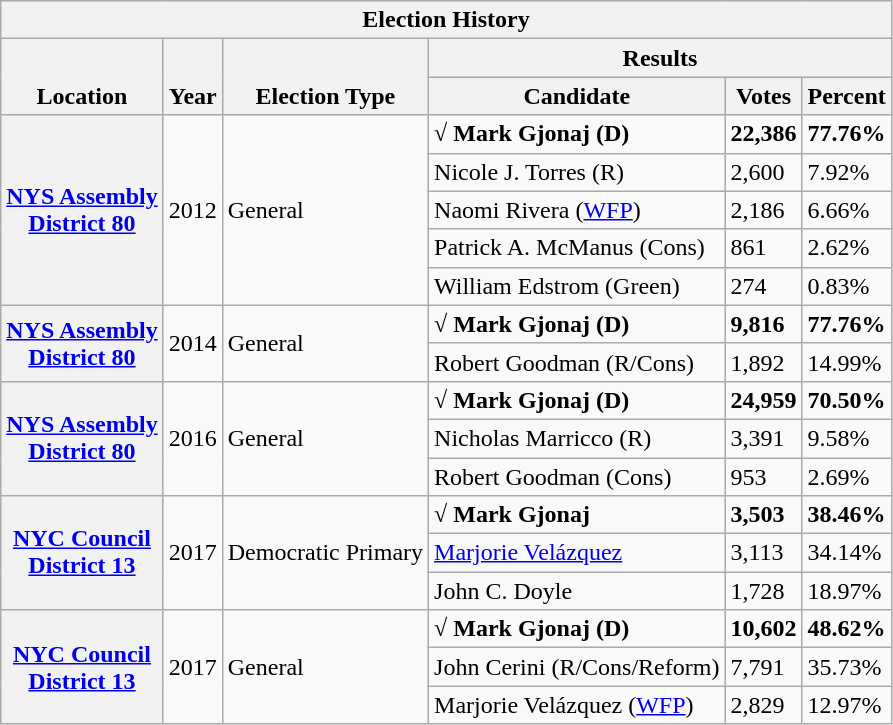<table class="wikitable collapsible">
<tr valign=bottom>
<th colspan=6>Election History</th>
</tr>
<tr valign=bottom>
<th rowspan=2>Location</th>
<th rowspan=2>Year</th>
<th rowspan=2>Election Type</th>
<th colspan="3">Results</th>
</tr>
<tr valign=bottom>
<th>Candidate</th>
<th>Votes</th>
<th>Percent</th>
</tr>
<tr>
<th rowspan=5><a href='#'>NYS Assembly<br>District 80</a></th>
<td rowspan=5>2012</td>
<td rowspan=5 >General</td>
<td><strong>√ Mark Gjonaj (D)</strong></td>
<td><strong>22,386</strong></td>
<td><strong>77.76%</strong></td>
</tr>
<tr>
<td>Nicole J. Torres (R)</td>
<td>2,600</td>
<td>7.92% <br></td>
</tr>
<tr>
<td>Naomi Rivera (<a href='#'>WFP</a>)</td>
<td>2,186</td>
<td>6.66% <br></td>
</tr>
<tr>
<td>Patrick A. McManus (Cons)</td>
<td>861</td>
<td>2.62% <br></td>
</tr>
<tr>
<td>William Edstrom (Green)</td>
<td>274</td>
<td>0.83%</td>
</tr>
<tr>
<th rowspan=2><a href='#'>NYS Assembly<br>District 80</a></th>
<td rowspan=2>2014</td>
<td rowspan=2 >General</td>
<td><strong>√ Mark Gjonaj (D)</strong></td>
<td><strong>9,816</strong></td>
<td><strong>77.76%</strong></td>
</tr>
<tr>
<td>Robert Goodman (R/Cons)</td>
<td>1,892</td>
<td>14.99%</td>
</tr>
<tr>
<th rowspan=3><a href='#'>NYS Assembly<br>District 80</a></th>
<td rowspan=3>2016</td>
<td rowspan=3 >General</td>
<td><strong>√ Mark Gjonaj (D)</strong></td>
<td><strong>24,959</strong></td>
<td><strong>70.50%</strong></td>
</tr>
<tr>
<td>Nicholas Marricco (R)</td>
<td>3,391</td>
<td>9.58% <br></td>
</tr>
<tr>
<td>Robert Goodman (Cons)</td>
<td>953</td>
<td>2.69%</td>
</tr>
<tr>
<th rowspan=3><a href='#'>NYC Council</a><br><a href='#'>District 13</a></th>
<td rowspan=3>2017</td>
<td rowspan=3 >Democratic Primary</td>
<td><strong>√ Mark Gjonaj</strong></td>
<td><strong>3,503</strong></td>
<td><strong>38.46%</strong></td>
</tr>
<tr>
<td><a href='#'>Marjorie Velázquez</a></td>
<td>3,113</td>
<td>34.14% <br></td>
</tr>
<tr>
<td>John C. Doyle</td>
<td>1,728</td>
<td>18.97%</td>
</tr>
<tr>
<th rowspan=3><a href='#'>NYC Council</a><br><a href='#'>District 13</a></th>
<td rowspan=3>2017</td>
<td rowspan=3 >General</td>
<td><strong>√ Mark Gjonaj (D)</strong></td>
<td><strong>10,602</strong></td>
<td><strong>48.62%</strong></td>
</tr>
<tr>
<td>John Cerini (R/Cons/Reform)</td>
<td>7,791</td>
<td>35.73%</td>
</tr>
<tr>
<td>Marjorie Velázquez (<a href='#'>WFP</a>)</td>
<td>2,829</td>
<td>12.97%</td>
</tr>
</table>
